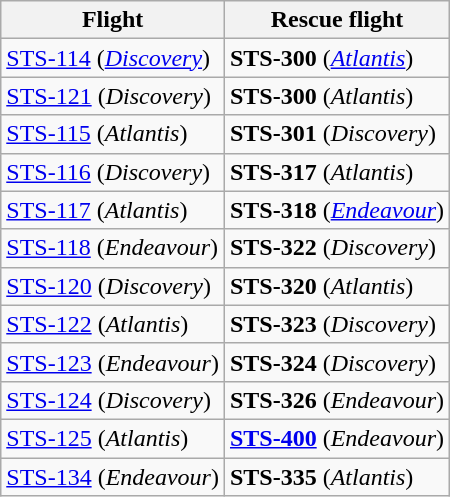<table class="wikitable">
<tr>
<th>Flight</th>
<th>Rescue flight</th>
</tr>
<tr>
<td><a href='#'>STS-114</a> (<a href='#'><em>Discovery</em></a>)</td>
<td><strong>STS-300</strong> (<a href='#'><em>Atlantis</em></a>)</td>
</tr>
<tr>
<td><a href='#'>STS-121</a> (<em>Discovery</em>)</td>
<td><strong>STS-300</strong>   (<em>Atlantis</em>)</td>
</tr>
<tr>
<td><a href='#'>STS-115</a> (<em>Atlantis</em>)</td>
<td><strong>STS-301</strong> (<em>Discovery</em>)</td>
</tr>
<tr>
<td><a href='#'>STS-116</a> (<em>Discovery</em>)</td>
<td><strong>STS-317</strong> (<em>Atlantis</em>)</td>
</tr>
<tr>
<td><a href='#'>STS-117</a> (<em>Atlantis</em>)</td>
<td><strong>STS-318</strong>  (<a href='#'><em>Endeavour</em></a>)</td>
</tr>
<tr>
<td><a href='#'>STS-118</a> (<em>Endeavour</em>)</td>
<td><strong>STS-322</strong> (<em>Discovery</em>)</td>
</tr>
<tr>
<td><a href='#'>STS-120</a> (<em>Discovery</em>)</td>
<td><strong>STS-320</strong> (<em>Atlantis</em>)</td>
</tr>
<tr>
<td><a href='#'>STS-122</a> (<em>Atlantis</em>)</td>
<td><strong>STS-323</strong> (<em>Discovery</em>)</td>
</tr>
<tr>
<td><a href='#'>STS-123</a> (<em>Endeavour</em>)</td>
<td><strong>STS-324</strong> (<em>Discovery</em>)</td>
</tr>
<tr>
<td><a href='#'>STS-124</a> (<em>Discovery</em>)</td>
<td><strong>STS-326</strong> (<em>Endeavour</em>)</td>
</tr>
<tr>
<td><a href='#'>STS-125</a> (<em>Atlantis</em>)</td>
<td><strong><a href='#'>STS-400</a></strong> (<em>Endeavour</em>)</td>
</tr>
<tr>
<td><a href='#'>STS-134</a> (<em>Endeavour</em>)</td>
<td><strong>STS-335</strong> (<em>Atlantis</em>)</td>
</tr>
</table>
